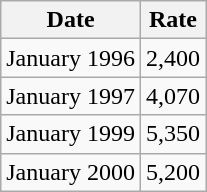<table class="wikitable" style="text-align:center">
<tr>
<th>Date</th>
<th>Rate</th>
</tr>
<tr>
<td>January 1996</td>
<td>2,400</td>
</tr>
<tr>
<td>January 1997</td>
<td>4,070</td>
</tr>
<tr>
<td>January 1999</td>
<td>5,350</td>
</tr>
<tr>
<td>January 2000</td>
<td>5,200</td>
</tr>
</table>
